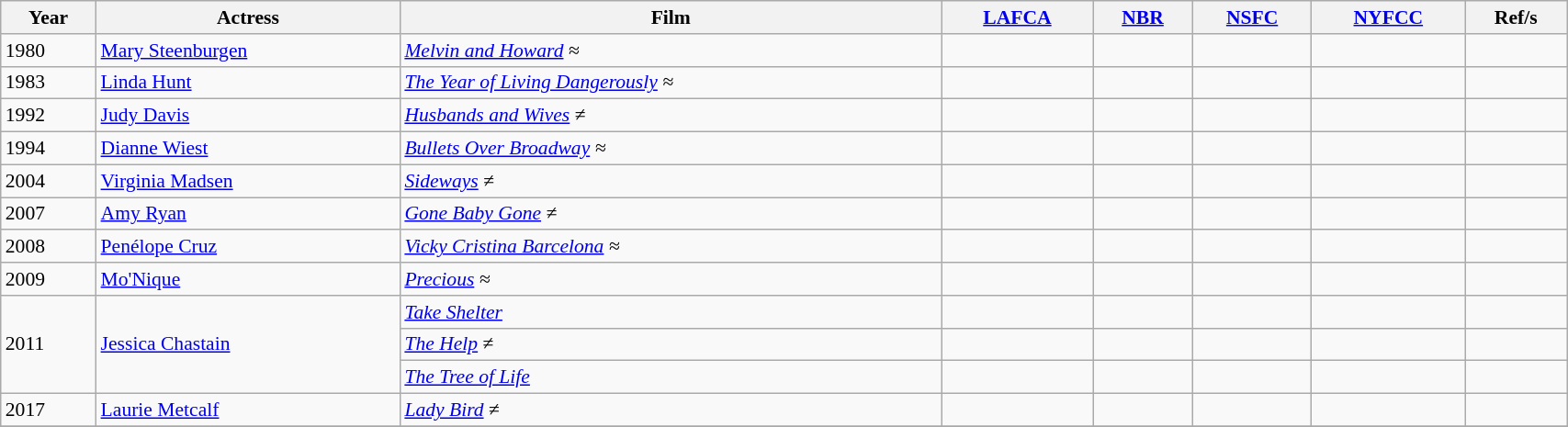<table class="wikitable sortable" style="width:90%; font-size:90%; white-space:nowrap;">
<tr>
<th>Year</th>
<th>Actress</th>
<th>Film</th>
<th><a href='#'>LAFCA</a></th>
<th><a href='#'>NBR</a></th>
<th><a href='#'>NSFC</a></th>
<th><a href='#'>NYFCC</a></th>
<th>Ref/s</th>
</tr>
<tr>
<td>1980</td>
<td><a href='#'>Mary Steenburgen</a></td>
<td><em><a href='#'>Melvin and Howard</a> ≈</em></td>
<td></td>
<td></td>
<td></td>
<td></td>
<td></td>
</tr>
<tr>
<td>1983</td>
<td><a href='#'>Linda Hunt</a></td>
<td><em><a href='#'>The Year of Living Dangerously</a> ≈</em></td>
<td></td>
<td></td>
<td></td>
<td></td>
<td></td>
</tr>
<tr>
<td>1992</td>
<td><a href='#'>Judy Davis</a></td>
<td><em><a href='#'>Husbands and Wives</a></em> ≠</td>
<td></td>
<td></td>
<td></td>
<td></td>
<td></td>
</tr>
<tr>
<td>1994</td>
<td><a href='#'>Dianne Wiest</a></td>
<td><em><a href='#'>Bullets Over Broadway</a> ≈</em></td>
<td></td>
<td></td>
<td></td>
<td></td>
<td></td>
</tr>
<tr>
<td>2004</td>
<td><a href='#'>Virginia Madsen</a></td>
<td><em><a href='#'>Sideways</a></em> ≠</td>
<td></td>
<td></td>
<td></td>
<td></td>
<td></td>
</tr>
<tr>
<td>2007</td>
<td><a href='#'>Amy Ryan</a></td>
<td><em><a href='#'>Gone Baby Gone</a> ≠</em></td>
<td></td>
<td></td>
<td></td>
<td></td>
<td></td>
</tr>
<tr>
<td>2008</td>
<td><a href='#'>Penélope Cruz</a></td>
<td><em><a href='#'>Vicky Cristina Barcelona</a> ≈</em></td>
<td></td>
<td></td>
<td></td>
<td></td>
<td></td>
</tr>
<tr>
<td>2009</td>
<td><a href='#'>Mo'Nique</a></td>
<td><em><a href='#'>Precious</a> ≈</em></td>
<td></td>
<td></td>
<td></td>
<td></td>
<td></td>
</tr>
<tr>
<td rowspan="3">2011</td>
<td rowspan="3"><a href='#'>Jessica Chastain</a></td>
<td><em><a href='#'>Take Shelter</a></em></td>
<td></td>
<td></td>
<td></td>
<td></td>
<td></td>
</tr>
<tr>
<td><em><a href='#'>The Help</a></em> ≠</td>
<td></td>
<td></td>
<td></td>
<td></td>
<td></td>
</tr>
<tr>
<td><em><a href='#'>The Tree of Life</a></em></td>
<td></td>
<td></td>
<td></td>
<td></td>
<td></td>
</tr>
<tr>
<td>2017</td>
<td><a href='#'>Laurie Metcalf</a></td>
<td><em><a href='#'>Lady Bird</a></em> ≠</td>
<td></td>
<td></td>
<td></td>
<td></td>
<td></td>
</tr>
<tr>
</tr>
</table>
